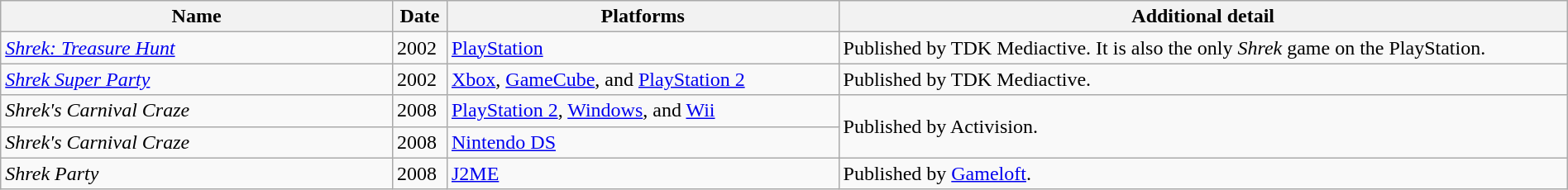<table class="wikitable sortable" width="100%">
<tr>
<th width="25%" align="left">Name</th>
<th align="left">Date</th>
<th width="25%" align="left">Platforms</th>
<th align="left">Additional detail</th>
</tr>
<tr>
<td><em><a href='#'>Shrek: Treasure Hunt</a></em></td>
<td>2002</td>
<td><a href='#'>PlayStation</a></td>
<td>Published by TDK Mediactive. It is also the only <em>Shrek</em> game on the PlayStation.</td>
</tr>
<tr>
<td><em><a href='#'>Shrek Super Party</a></em></td>
<td>2002</td>
<td><a href='#'>Xbox</a>, <a href='#'>GameCube</a>, and <a href='#'>PlayStation 2</a></td>
<td>Published by TDK Mediactive.</td>
</tr>
<tr>
<td><em>Shrek's Carnival Craze</em></td>
<td>2008</td>
<td><a href='#'>PlayStation 2</a>, <a href='#'>Windows</a>, and <a href='#'>Wii</a></td>
<td rowspan="2">Published by Activision.</td>
</tr>
<tr>
<td><em>Shrek's Carnival Craze</em></td>
<td>2008</td>
<td><a href='#'>Nintendo DS</a></td>
</tr>
<tr>
<td><em>Shrek Party</em></td>
<td>2008</td>
<td><a href='#'>J2ME</a></td>
<td>Published by <a href='#'>Gameloft</a>.</td>
</tr>
</table>
